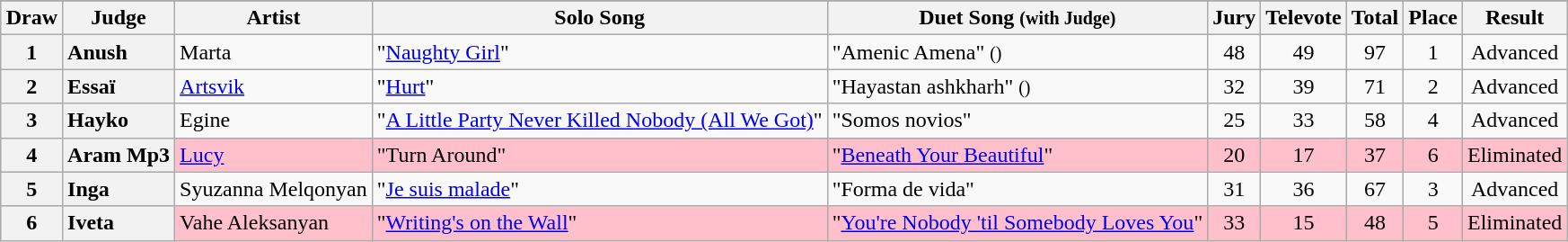<table class="sortable wikitable plainrowheaders" style="margin: 1em auto 1em auto; text-align:center;">
<tr>
</tr>
<tr>
<th scope="col">Draw</th>
<th scope="col">Judge</th>
<th scope="col">Artist</th>
<th scope="col">Solo Song</th>
<th scope="col">Duet Song <small>(with Judge)</small></th>
<th scope="col">Jury</th>
<th scope="col">Televote</th>
<th scope="col">Total</th>
<th scope="col">Place</th>
<th scope="col">Result</th>
</tr>
<tr>
<th scope="row" style="text-align:center">1</th>
<th scope="row" style="text-align:left">Anush</th>
<td style="text-align:left">Marta</td>
<td style="text-align:left">"<a href='#'>Naughty Girl</a>"</td>
<td style="text-align:left">"Amenic Amena" <small>()</small></td>
<td>48</td>
<td>49</td>
<td>97</td>
<td>1</td>
<td>Advanced</td>
</tr>
<tr>
<th scope="row" style="text-align:center">2</th>
<th scope="row" style="text-align:left">Essaï</th>
<td style="text-align:left"><a href='#'>Artsvik</a></td>
<td style="text-align:left">"<a href='#'>Hurt</a>"</td>
<td style="text-align:left">"Hayastan ashkharh" <small>()</small></td>
<td>32</td>
<td>39</td>
<td>71</td>
<td>2</td>
<td>Advanced</td>
</tr>
<tr>
<th scope="row" style="text-align:center">3</th>
<th scope="row" style="text-align:left">Hayko</th>
<td style="text-align:left">Egine</td>
<td style="text-align:left">"<a href='#'>A Little Party Never Killed Nobody (All We Got)</a>"</td>
<td style="text-align:left">"Somos novios"</td>
<td>25</td>
<td>33</td>
<td>58</td>
<td>4</td>
<td>Advanced</td>
</tr>
<tr style="background:pink;">
<th scope="row" style="text-align:center">4</th>
<th scope="row" style="text-align:left">Aram Mp3</th>
<td style="text-align:left"><a href='#'>Lucy</a></td>
<td style="text-align:left">"Turn Around"</td>
<td style="text-align:left">"<a href='#'>Beneath Your Beautiful</a>"</td>
<td>20</td>
<td>17</td>
<td>37</td>
<td>6</td>
<td>Eliminated</td>
</tr>
<tr>
<th scope="row" style="text-align:center">5</th>
<th scope="row" style="text-align:left">Inga</th>
<td style="text-align:left">Syuzanna Melqonyan</td>
<td style="text-align:left">"<a href='#'>Je suis malade</a>"</td>
<td style="text-align:left">"Forma de vida"</td>
<td>31</td>
<td>36</td>
<td>67</td>
<td>3</td>
<td>Advanced</td>
</tr>
<tr style="background:pink;">
<th scope="row" style="text-align:center">6</th>
<th scope="row" style="text-align:left">Iveta</th>
<td style="text-align:left">Vahe Aleksanyan</td>
<td style="text-align:left">"<a href='#'>Writing's on the Wall</a>"</td>
<td style="text-align:left">"<a href='#'>You're Nobody 'til Somebody Loves You</a>"</td>
<td>33</td>
<td>15</td>
<td>48</td>
<td>5</td>
<td>Eliminated</td>
</tr>
</table>
